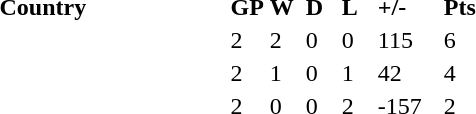<table>
<tr ---->
<td width="150"><strong>Country</strong></td>
<td width="20"><strong>GP</strong></td>
<td width="20"><strong>W</strong></td>
<td width="20"><strong>D</strong></td>
<td width="20"><strong>L</strong></td>
<td width="40"><strong>+/-</strong></td>
<td width="20"><strong>Pts</strong></td>
</tr>
<tr ---->
<td></td>
<td>2</td>
<td>2</td>
<td>0</td>
<td>0</td>
<td>115</td>
<td>6</td>
</tr>
<tr ---->
<td></td>
<td>2</td>
<td>1</td>
<td>0</td>
<td>1</td>
<td>42</td>
<td>4</td>
</tr>
<tr ---->
<td></td>
<td>2</td>
<td>0</td>
<td>0</td>
<td>2</td>
<td>-157</td>
<td>2</td>
</tr>
</table>
